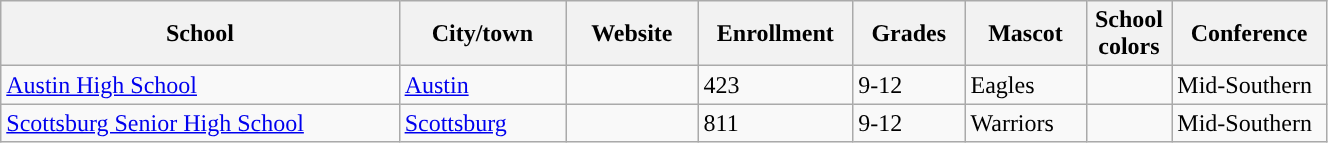<table class="wikitable sortable" width="70%">
<tr>
<th width="20%">School</th>
<th width="08%">City/town</th>
<th width="06%">Website</th>
<th width="04%">Enrollment</th>
<th width="04%">Grades</th>
<th width="04%">Mascot</th>
<th width=01%>School colors</th>
<th width="04%">Conference</th>
</tr>
<tr>
<td><a href='#'>Austin High School</a></td>
<td><a href='#'>Austin</a></td>
<td></td>
<td>423</td>
<td>9-12</td>
<td>Eagles</td>
<td> </td>
<td>Mid-Southern</td>
</tr>
<tr>
<td><a href='#'>Scottsburg Senior High School</a></td>
<td><a href='#'>Scottsburg</a></td>
<td></td>
<td>811</td>
<td>9-12</td>
<td>Warriors</td>
<td>  </td>
<td>Mid-Southern</td>
</tr>
</table>
